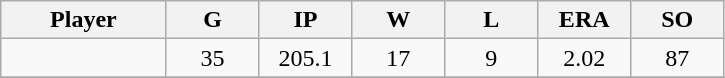<table class="wikitable sortable">
<tr>
<th bgcolor="#DDDDFF" width="16%">Player</th>
<th bgcolor="#DDDDFF" width="9%">G</th>
<th bgcolor="#DDDDFF" width="9%">IP</th>
<th bgcolor="#DDDDFF" width="9%">W</th>
<th bgcolor="#DDDDFF" width="9%">L</th>
<th bgcolor="#DDDDFF" width="9%">ERA</th>
<th bgcolor="#DDDDFF" width="9%">SO</th>
</tr>
<tr align="center">
<td></td>
<td>35</td>
<td>205.1</td>
<td>17</td>
<td>9</td>
<td>2.02</td>
<td>87</td>
</tr>
<tr align="center">
</tr>
</table>
